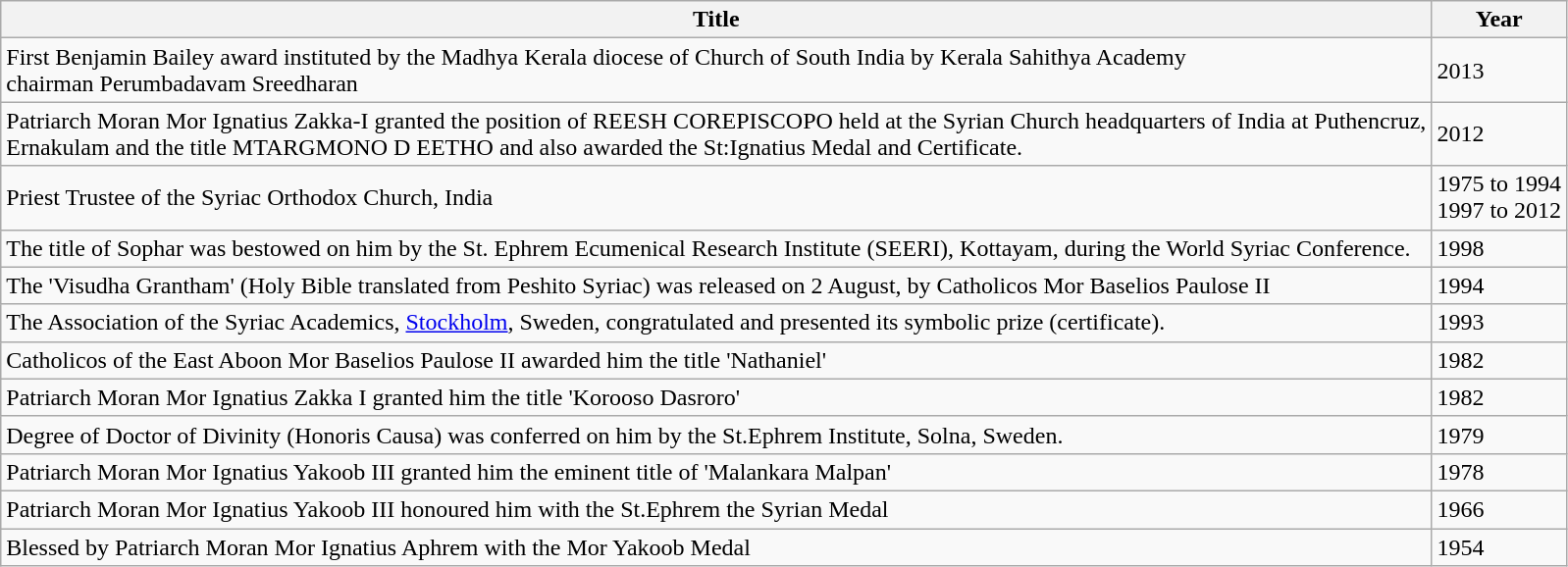<table class="wikitable">
<tr>
<th>Title</th>
<th>Year</th>
</tr>
<tr>
<td>First Benjamin Bailey award instituted by the Madhya Kerala diocese of Church of South India by Kerala Sahithya Academy<br>chairman Perumbadavam Sreedharan</td>
<td>2013</td>
</tr>
<tr>
<td>Patriarch Moran Mor Ignatius Zakka-I granted the position of REESH COREPISCOPO held at the Syrian Church headquarters of India at Puthencruz,<br>Ernakulam and the title MTARGMONO D EETHO and also awarded the St:Ignatius Medal and Certificate.</td>
<td>2012</td>
</tr>
<tr>
<td>Priest Trustee of the Syriac Orthodox Church, India</td>
<td>1975 to 1994<br>1997 to 2012</td>
</tr>
<tr>
<td>The title of Sophar was bestowed on him by the St. Ephrem Ecumenical Research Institute (SEERI), Kottayam, during the World Syriac Conference.</td>
<td>1998</td>
</tr>
<tr>
<td>The 'Visudha Grantham' (Holy Bible translated from Peshito Syriac) was released on 2 August, by Catholicos Mor Baselios Paulose II</td>
<td>1994</td>
</tr>
<tr>
<td>The Association of the Syriac Academics, <a href='#'>Stockholm</a>, Sweden, congratulated and presented its symbolic prize (certificate).</td>
<td>1993</td>
</tr>
<tr>
<td>Catholicos of the East Aboon Mor Baselios Paulose II awarded him the title 'Nathaniel'</td>
<td>1982</td>
</tr>
<tr>
<td>Patriarch Moran Mor Ignatius Zakka I granted him the title 'Korooso Dasroro'</td>
<td>1982</td>
</tr>
<tr>
<td>Degree of Doctor of Divinity (Honoris Causa) was conferred on him by the St.Ephrem Institute, Solna, Sweden.</td>
<td>1979</td>
</tr>
<tr>
<td>Patriarch Moran Mor Ignatius Yakoob III granted him the eminent title of 'Malankara Malpan'</td>
<td>1978</td>
</tr>
<tr>
<td>Patriarch Moran Mor Ignatius Yakoob III honoured him with the St.Ephrem the Syrian Medal</td>
<td>1966</td>
</tr>
<tr>
<td>Blessed by Patriarch Moran Mor Ignatius Aphrem with the Mor Yakoob Medal</td>
<td>1954</td>
</tr>
</table>
